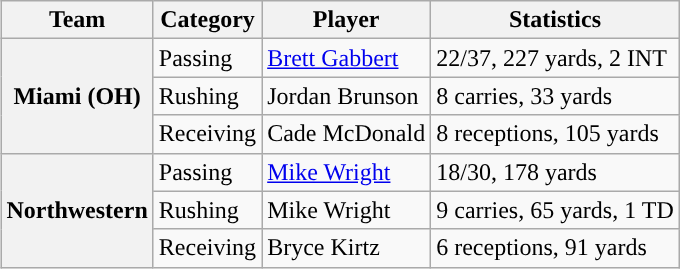<table class="wikitable" style="float:right">
<tr>
<th>Team</th>
<th>Category</th>
<th>Player</th>
<th>Statistics</th>
</tr>
<tr>
<th rowspan=3>Miami (OH)</th>
<td>Passing</td>
<td><a href='#'>Brett Gabbert</a></td>
<td>22/37, 227 yards, 2 INT</td>
</tr>
<tr>
<td>Rushing</td>
<td>Jordan Brunson</td>
<td>8 carries, 33 yards</td>
</tr>
<tr>
<td>Receiving</td>
<td>Cade McDonald</td>
<td>8 receptions, 105 yards</td>
</tr>
<tr>
<th rowspan=3>Northwestern</th>
<td>Passing</td>
<td><a href='#'>Mike Wright</a></td>
<td>18/30, 178 yards</td>
</tr>
<tr>
<td>Rushing</td>
<td>Mike Wright</td>
<td>9 carries, 65 yards, 1 TD</td>
</tr>
<tr>
<td>Receiving</td>
<td>Bryce Kirtz</td>
<td>6 receptions, 91 yards</td>
</tr>
</table>
